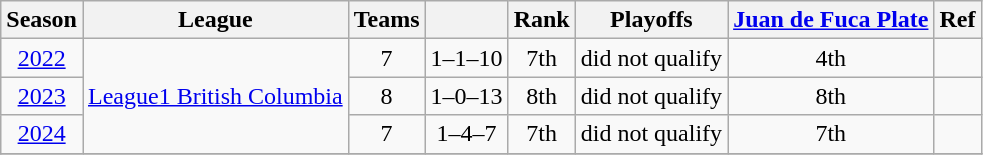<table class="wikitable" style="text-align: center;">
<tr>
<th>Season</th>
<th>League</th>
<th>Teams</th>
<th></th>
<th>Rank</th>
<th>Playoffs</th>
<th><a href='#'>Juan de Fuca Plate</a></th>
<th>Ref</th>
</tr>
<tr>
<td><a href='#'>2022</a></td>
<td rowspan="3"><a href='#'>League1 British Columbia</a></td>
<td>7</td>
<td>1–1–10</td>
<td>7th</td>
<td>did not qualify</td>
<td>4th</td>
<td></td>
</tr>
<tr>
<td><a href='#'>2023</a></td>
<td>8</td>
<td>1–0–13</td>
<td>8th</td>
<td>did not qualify</td>
<td>8th</td>
<td></td>
</tr>
<tr>
<td><a href='#'>2024</a></td>
<td>7</td>
<td>1–4–7</td>
<td>7th</td>
<td>did not qualify</td>
<td>7th</td>
<td></td>
</tr>
<tr>
</tr>
</table>
